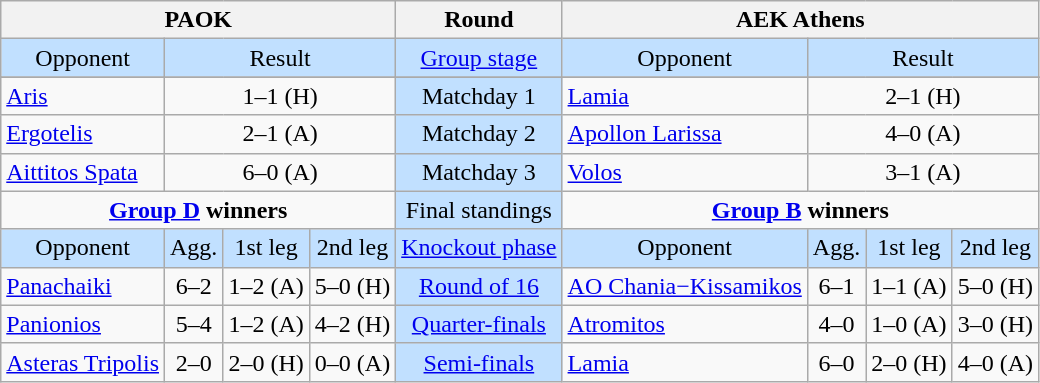<table class="wikitable" style="text-align:center">
<tr>
<th colspan="4">PAOK</th>
<th>Round</th>
<th colspan="4">AEK Athens</th>
</tr>
<tr style="background:#C1E0FF">
<td>Opponent</td>
<td colspan="3">Result</td>
<td><a href='#'>Group stage</a></td>
<td>Opponent</td>
<td colspan="3">Result</td>
</tr>
<tr>
</tr>
<tr>
<td style="text-align:left"><a href='#'>Aris</a></td>
<td colspan="3">1–1 (H)</td>
<td style="background:#C1E0FF">Matchday 1</td>
<td style="text-align:left"><a href='#'>Lamia</a></td>
<td colspan="3">2–1 (H)</td>
</tr>
<tr>
<td style="text-align:left"><a href='#'>Ergotelis</a></td>
<td colspan="3">2–1 (A)</td>
<td style="background:#C1E0FF">Matchday 2</td>
<td style="text-align:left"><a href='#'>Apollon Larissa</a></td>
<td colspan="3">4–0 (A)</td>
</tr>
<tr>
<td style="text-align:left"><a href='#'>Aittitos Spata</a></td>
<td colspan="3">6–0 (A)</td>
<td style="background:#C1E0FF">Matchday 3</td>
<td style="text-align:left"><a href='#'>Volos</a></td>
<td colspan="3">3–1 (A)</td>
</tr>
<tr>
<td colspan="4" style="vertical-align:top"><strong><a href='#'>Group D</a> winners</strong><br><div></div></td>
<td style="background:#C1E0FF">Final standings</td>
<td colspan="4" style="vertical-align:top"><strong><a href='#'>Group B</a> winners</strong><br><div></div></td>
</tr>
<tr style="background:#C1E0FF">
<td>Opponent</td>
<td>Agg.</td>
<td>1st leg</td>
<td>2nd leg</td>
<td><a href='#'>Knockout phase</a></td>
<td>Opponent</td>
<td>Agg.</td>
<td>1st leg</td>
<td>2nd leg</td>
</tr>
<tr>
<td style="text-align:left"><a href='#'>Panachaiki</a></td>
<td>6–2</td>
<td>1–2 (A)</td>
<td>5–0 (H)</td>
<td style="background:#C1E0FF"><a href='#'>Round of 16</a></td>
<td style="text-align:left"><a href='#'>AO Chania−Kissamikos</a></td>
<td>6–1</td>
<td>1–1 (A)</td>
<td>5–0 (H)</td>
</tr>
<tr>
<td style="text-align:left"><a href='#'>Panionios</a></td>
<td>5–4</td>
<td>1–2 (A)</td>
<td>4–2  (H)</td>
<td style="background:#C1E0FF"><a href='#'>Quarter-finals</a></td>
<td style="text-align:left"><a href='#'>Atromitos</a></td>
<td>4–0</td>
<td>1–0 (A)</td>
<td>3–0 (H)</td>
</tr>
<tr>
<td style="text-align:left"><a href='#'>Asteras Tripolis</a></td>
<td>2–0</td>
<td>2–0 (H)</td>
<td>0–0 (A)</td>
<td style="background:#C1E0FF"><a href='#'>Semi-finals</a></td>
<td style="text-align:left"><a href='#'>Lamia</a></td>
<td>6–0</td>
<td>2–0 (H)</td>
<td>4–0 (A)</td>
</tr>
</table>
